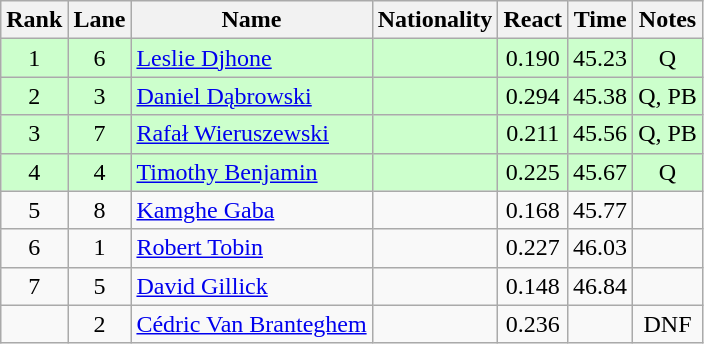<table class="wikitable sortable" style="text-align:center">
<tr>
<th>Rank</th>
<th>Lane</th>
<th>Name</th>
<th>Nationality</th>
<th>React</th>
<th>Time</th>
<th>Notes</th>
</tr>
<tr bgcolor=ccffcc>
<td>1</td>
<td>6</td>
<td align="left"><a href='#'>Leslie Djhone</a></td>
<td align=left></td>
<td>0.190</td>
<td>45.23</td>
<td>Q</td>
</tr>
<tr bgcolor=ccffcc>
<td>2</td>
<td>3</td>
<td align="left"><a href='#'>Daniel Dąbrowski</a></td>
<td align=left></td>
<td>0.294</td>
<td>45.38</td>
<td>Q, PB</td>
</tr>
<tr bgcolor=ccffcc>
<td>3</td>
<td>7</td>
<td align="left"><a href='#'>Rafał Wieruszewski</a></td>
<td align=left></td>
<td>0.211</td>
<td>45.56</td>
<td>Q, PB</td>
</tr>
<tr bgcolor=ccffcc>
<td>4</td>
<td>4</td>
<td align="left"><a href='#'>Timothy Benjamin</a></td>
<td align=left></td>
<td>0.225</td>
<td>45.67</td>
<td>Q</td>
</tr>
<tr>
<td>5</td>
<td>8</td>
<td align="left"><a href='#'>Kamghe Gaba</a></td>
<td align=left></td>
<td>0.168</td>
<td>45.77</td>
<td></td>
</tr>
<tr>
<td>6</td>
<td>1</td>
<td align="left"><a href='#'>Robert Tobin</a></td>
<td align=left></td>
<td>0.227</td>
<td>46.03</td>
<td></td>
</tr>
<tr>
<td>7</td>
<td>5</td>
<td align="left"><a href='#'>David Gillick</a></td>
<td align=left></td>
<td>0.148</td>
<td>46.84</td>
<td></td>
</tr>
<tr>
<td></td>
<td>2</td>
<td align="left"><a href='#'>Cédric Van Branteghem</a></td>
<td align=left></td>
<td>0.236</td>
<td></td>
<td>DNF</td>
</tr>
</table>
